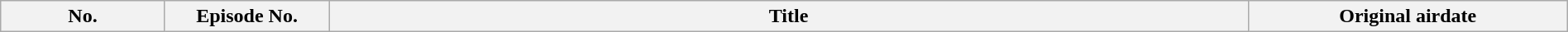<table class="wikitable plainrowheaders" style="width:100%; margin:auto;">
<tr>
<th width="125">No.</th>
<th width="125">Episode No.</th>
<th>Title</th>
<th width="250">Original airdate<br>




</th>
</tr>
</table>
